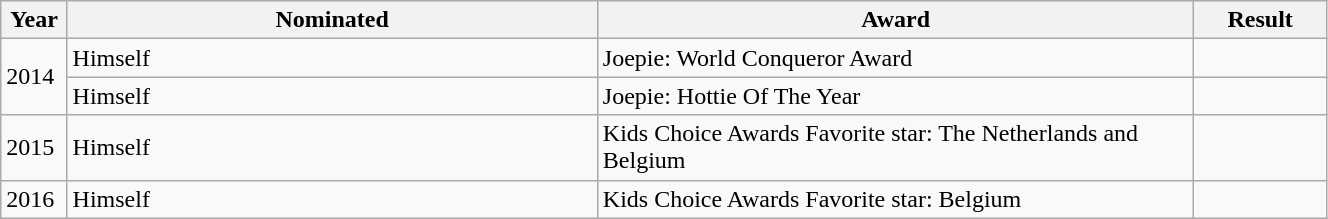<table class="wikitable" style="width:70%;">
<tr>
<th width=5%>Year</th>
<th style="width:40%;">Nominated</th>
<th style="width:45%;">Award</th>
<th style="width:10%;">Result</th>
</tr>
<tr>
<td rowspan="2">2014</td>
<td>Himself</td>
<td>Joepie: World Conqueror Award</td>
<td></td>
</tr>
<tr>
<td>Himself</td>
<td>Joepie: Hottie Of The Year</td>
<td></td>
</tr>
<tr>
<td>2015</td>
<td>Himself</td>
<td>Kids Choice Awards Favorite star: The Netherlands and Belgium</td>
<td></td>
</tr>
<tr>
<td>2016</td>
<td>Himself</td>
<td>Kids Choice Awards Favorite star: Belgium</td>
<td></td>
</tr>
</table>
